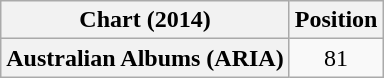<table class="wikitable plainrowheaders" style="text-align:center">
<tr>
<th scope="col">Chart (2014)</th>
<th scope="col">Position</th>
</tr>
<tr>
<th scope="row">Australian Albums (ARIA)</th>
<td>81</td>
</tr>
</table>
